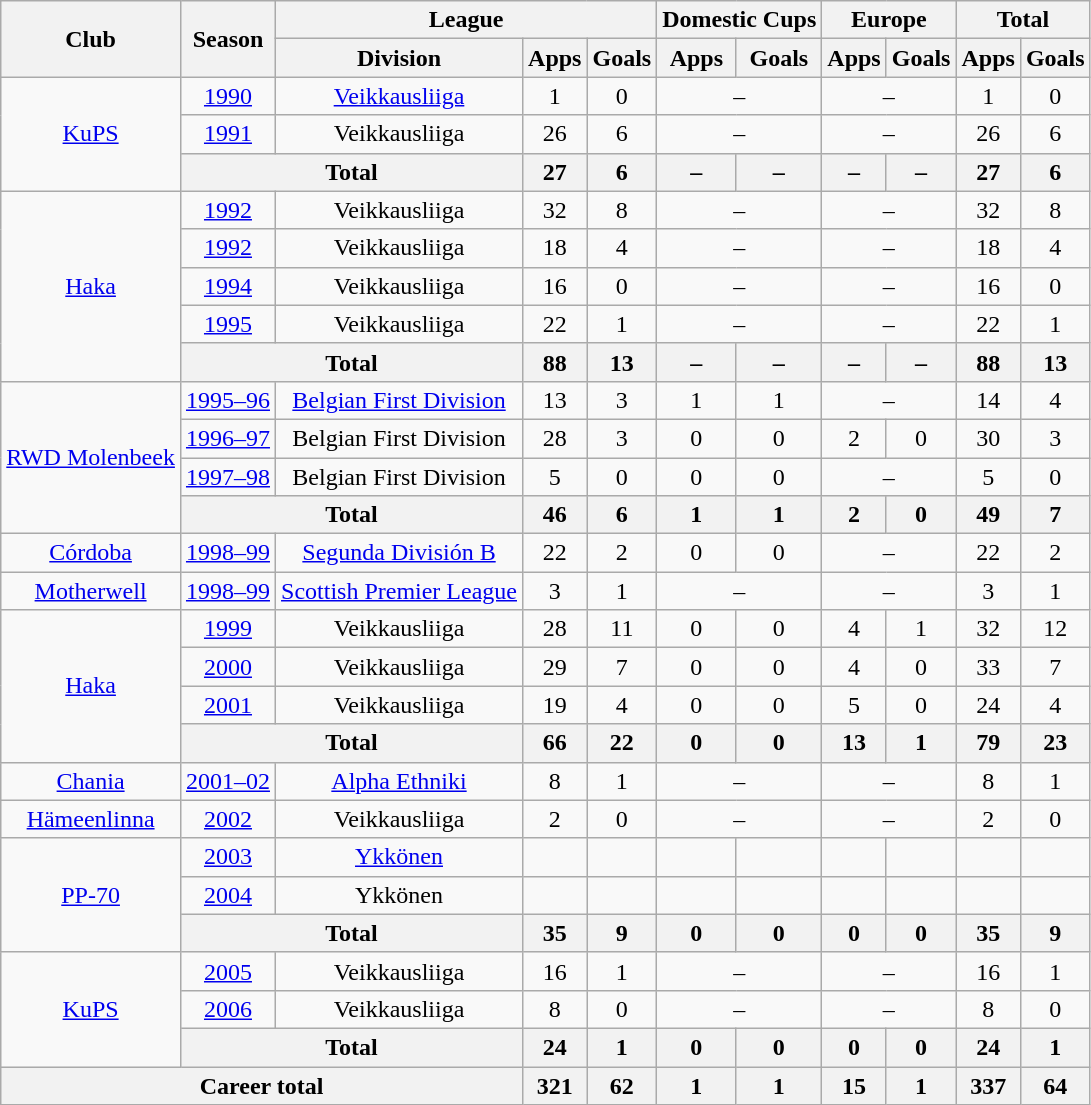<table class="wikitable" style="text-align:center">
<tr>
<th rowspan="2">Club</th>
<th rowspan="2">Season</th>
<th colspan="3">League</th>
<th colspan="2">Domestic Cups</th>
<th colspan="2">Europe</th>
<th colspan="2">Total</th>
</tr>
<tr>
<th>Division</th>
<th>Apps</th>
<th>Goals</th>
<th>Apps</th>
<th>Goals</th>
<th>Apps</th>
<th>Goals</th>
<th>Apps</th>
<th>Goals</th>
</tr>
<tr>
<td rowspan="3"><a href='#'>KuPS</a></td>
<td><a href='#'>1990</a></td>
<td><a href='#'>Veikkausliiga</a></td>
<td>1</td>
<td>0</td>
<td colspan="2">–</td>
<td colspan="2">–</td>
<td>1</td>
<td>0</td>
</tr>
<tr>
<td><a href='#'>1991</a></td>
<td>Veikkausliiga</td>
<td>26</td>
<td>6</td>
<td colspan="2">–</td>
<td colspan="2">–</td>
<td>26</td>
<td>6</td>
</tr>
<tr>
<th colspan="2">Total</th>
<th>27</th>
<th>6</th>
<th>–</th>
<th>–</th>
<th>–</th>
<th>–</th>
<th>27</th>
<th>6</th>
</tr>
<tr>
<td rowspan="5"><a href='#'>Haka</a></td>
<td><a href='#'>1992</a></td>
<td>Veikkausliiga</td>
<td>32</td>
<td>8</td>
<td colspan="2">–</td>
<td colspan="2">–</td>
<td>32</td>
<td>8</td>
</tr>
<tr>
<td><a href='#'>1992</a></td>
<td>Veikkausliiga</td>
<td>18</td>
<td>4</td>
<td colspan="2">–</td>
<td colspan="2">–</td>
<td>18</td>
<td>4</td>
</tr>
<tr>
<td><a href='#'>1994</a></td>
<td>Veikkausliiga</td>
<td>16</td>
<td>0</td>
<td colspan="2">–</td>
<td colspan="2">–</td>
<td>16</td>
<td>0</td>
</tr>
<tr>
<td><a href='#'>1995</a></td>
<td>Veikkausliiga</td>
<td>22</td>
<td>1</td>
<td colspan="2">–</td>
<td colspan="2">–</td>
<td>22</td>
<td>1</td>
</tr>
<tr>
<th colspan="2">Total</th>
<th>88</th>
<th>13</th>
<th>–</th>
<th>–</th>
<th>–</th>
<th>–</th>
<th>88</th>
<th>13</th>
</tr>
<tr>
<td rowspan="4"><a href='#'>RWD Molenbeek</a></td>
<td><a href='#'>1995–96</a></td>
<td><a href='#'>Belgian First Division</a></td>
<td>13</td>
<td>3</td>
<td>1</td>
<td>1</td>
<td colspan="2">–</td>
<td>14</td>
<td>4</td>
</tr>
<tr>
<td><a href='#'>1996–97</a></td>
<td>Belgian First Division</td>
<td>28</td>
<td>3</td>
<td>0</td>
<td>0</td>
<td>2</td>
<td>0</td>
<td>30</td>
<td>3</td>
</tr>
<tr>
<td><a href='#'>1997–98</a></td>
<td>Belgian First Division</td>
<td>5</td>
<td>0</td>
<td>0</td>
<td>0</td>
<td colspan="2">–</td>
<td>5</td>
<td>0</td>
</tr>
<tr>
<th colspan="2">Total</th>
<th>46</th>
<th>6</th>
<th>1</th>
<th>1</th>
<th>2</th>
<th>0</th>
<th>49</th>
<th>7</th>
</tr>
<tr>
<td><a href='#'>Córdoba</a></td>
<td><a href='#'>1998–99</a></td>
<td><a href='#'>Segunda División B</a></td>
<td>22</td>
<td>2</td>
<td>0</td>
<td>0</td>
<td colspan="2">–</td>
<td>22</td>
<td>2</td>
</tr>
<tr>
<td><a href='#'>Motherwell</a></td>
<td><a href='#'>1998–99</a></td>
<td><a href='#'>Scottish Premier League</a></td>
<td>3</td>
<td>1</td>
<td colspan="2">–</td>
<td colspan="2">–</td>
<td>3</td>
<td>1</td>
</tr>
<tr>
<td rowspan="4"><a href='#'>Haka</a></td>
<td><a href='#'>1999</a></td>
<td>Veikkausliiga</td>
<td>28</td>
<td>11</td>
<td>0</td>
<td>0</td>
<td>4</td>
<td>1</td>
<td>32</td>
<td>12</td>
</tr>
<tr>
<td><a href='#'>2000</a></td>
<td>Veikkausliiga</td>
<td>29</td>
<td>7</td>
<td>0</td>
<td>0</td>
<td>4</td>
<td>0</td>
<td>33</td>
<td>7</td>
</tr>
<tr>
<td><a href='#'>2001</a></td>
<td>Veikkausliiga</td>
<td>19</td>
<td>4</td>
<td>0</td>
<td>0</td>
<td>5</td>
<td>0</td>
<td>24</td>
<td>4</td>
</tr>
<tr>
<th colspan="2">Total</th>
<th>66</th>
<th>22</th>
<th>0</th>
<th>0</th>
<th>13</th>
<th>1</th>
<th>79</th>
<th>23</th>
</tr>
<tr>
<td><a href='#'>Chania</a></td>
<td><a href='#'>2001–02</a></td>
<td><a href='#'>Alpha Ethniki</a></td>
<td>8</td>
<td>1</td>
<td colspan="2">–</td>
<td colspan="2">–</td>
<td>8</td>
<td>1</td>
</tr>
<tr>
<td><a href='#'>Hämeenlinna</a></td>
<td><a href='#'>2002</a></td>
<td>Veikkausliiga</td>
<td>2</td>
<td>0</td>
<td colspan="2">–</td>
<td colspan="2">–</td>
<td>2</td>
<td>0</td>
</tr>
<tr>
<td rowspan="3"><a href='#'>PP-70</a></td>
<td><a href='#'>2003</a></td>
<td><a href='#'>Ykkönen</a></td>
<td></td>
<td></td>
<td></td>
<td></td>
<td></td>
<td></td>
<td></td>
<td></td>
</tr>
<tr>
<td><a href='#'>2004</a></td>
<td>Ykkönen</td>
<td></td>
<td></td>
<td></td>
<td></td>
<td></td>
<td></td>
<td></td>
<td></td>
</tr>
<tr>
<th colspan="2">Total</th>
<th>35</th>
<th>9</th>
<th>0</th>
<th>0</th>
<th>0</th>
<th>0</th>
<th>35</th>
<th>9</th>
</tr>
<tr>
<td rowspan="3"><a href='#'>KuPS</a></td>
<td><a href='#'>2005</a></td>
<td>Veikkausliiga</td>
<td>16</td>
<td>1</td>
<td colspan="2">–</td>
<td colspan="2">–</td>
<td>16</td>
<td>1</td>
</tr>
<tr>
<td><a href='#'>2006</a></td>
<td>Veikkausliiga</td>
<td>8</td>
<td>0</td>
<td colspan="2">–</td>
<td colspan="2">–</td>
<td>8</td>
<td>0</td>
</tr>
<tr>
<th colspan="2">Total</th>
<th>24</th>
<th>1</th>
<th>0</th>
<th>0</th>
<th>0</th>
<th>0</th>
<th>24</th>
<th>1</th>
</tr>
<tr>
<th colspan="3">Career total</th>
<th>321</th>
<th>62</th>
<th>1</th>
<th>1</th>
<th>15</th>
<th>1</th>
<th>337</th>
<th>64</th>
</tr>
</table>
